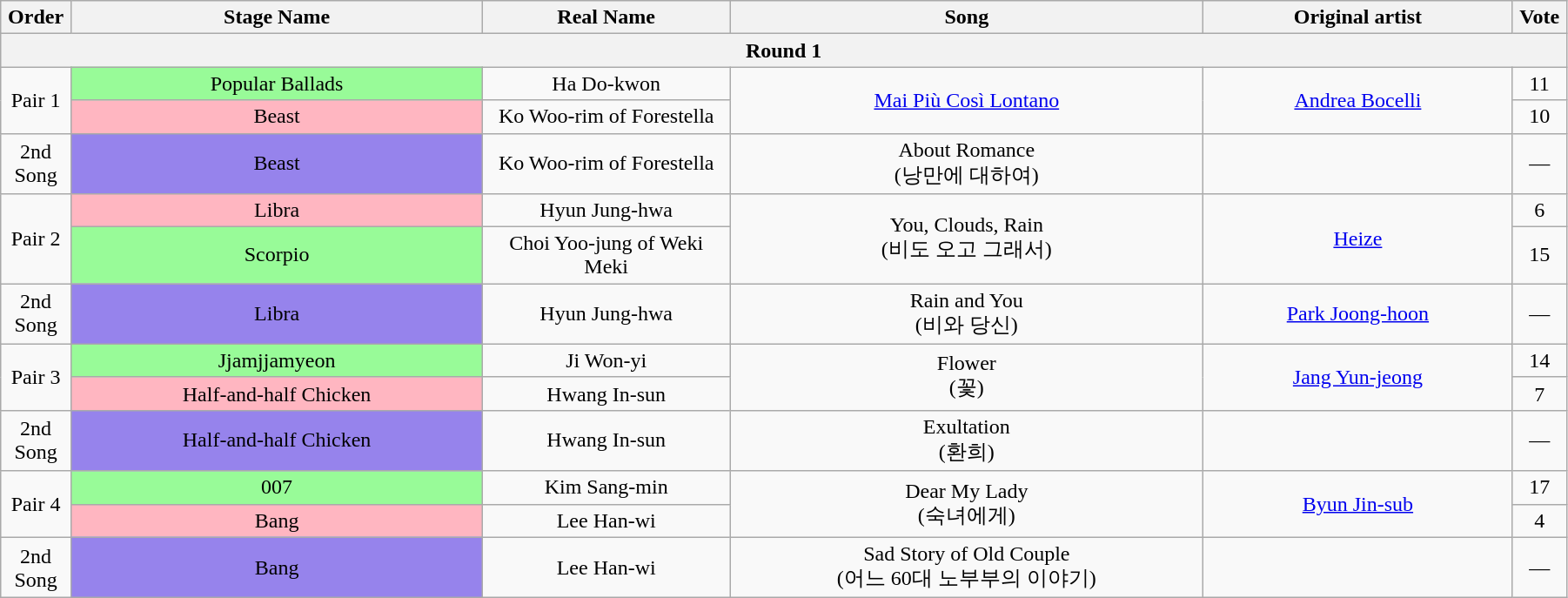<table class="wikitable" style="text-align:center; width:95%;">
<tr>
<th style="width:1%;">Order</th>
<th style="width:20%;">Stage Name</th>
<th style="width:12%;">Real Name</th>
<th style="width:23%;">Song</th>
<th style="width:15%;">Original artist</th>
<th style="width:1%;">Vote</th>
</tr>
<tr>
<th colspan=6>Round 1</th>
</tr>
<tr>
<td rowspan=2>Pair 1</td>
<td bgcolor="palegreen">Popular Ballads</td>
<td>Ha Do-kwon</td>
<td rowspan=2><a href='#'>Mai Più Così Lontano</a></td>
<td rowspan=2><a href='#'>Andrea Bocelli</a></td>
<td>11</td>
</tr>
<tr>
<td bgcolor="lightpink">Beast</td>
<td>Ko Woo-rim of Forestella</td>
<td>10</td>
</tr>
<tr>
<td>2nd Song</td>
<td bgcolor="#9683EC">Beast</td>
<td>Ko Woo-rim of Forestella</td>
<td>About Romance<br>(낭만에 대하여)</td>
<td></td>
<td>—</td>
</tr>
<tr>
<td rowspan=2>Pair 2</td>
<td bgcolor="lightpink">Libra</td>
<td>Hyun Jung-hwa</td>
<td rowspan=2>You, Clouds, Rain<br>(비도 오고 그래서)</td>
<td rowspan=2><a href='#'>Heize</a></td>
<td>6</td>
</tr>
<tr>
<td bgcolor="palegreen">Scorpio</td>
<td>Choi Yoo-jung of Weki Meki</td>
<td>15</td>
</tr>
<tr>
<td>2nd Song</td>
<td bgcolor="#9683EC">Libra</td>
<td>Hyun Jung-hwa</td>
<td>Rain and You<br>(비와 당신)</td>
<td><a href='#'>Park Joong-hoon</a></td>
<td>—</td>
</tr>
<tr>
<td rowspan=2>Pair 3</td>
<td bgcolor="palegreen">Jjamjjamyeon</td>
<td>Ji Won-yi</td>
<td rowspan=2>Flower<br>(꽃)</td>
<td rowspan=2><a href='#'>Jang Yun-jeong</a></td>
<td>14</td>
</tr>
<tr>
<td bgcolor="lightpink">Half-and-half Chicken</td>
<td>Hwang In-sun</td>
<td>7</td>
</tr>
<tr>
<td>2nd Song</td>
<td bgcolor="#9683EC">Half-and-half Chicken</td>
<td>Hwang In-sun</td>
<td>Exultation<br>(환희)</td>
<td></td>
<td>—</td>
</tr>
<tr>
<td rowspan=2>Pair 4</td>
<td bgcolor="palegreen">007</td>
<td>Kim Sang-min</td>
<td rowspan=2>Dear My Lady<br>(숙녀에게)</td>
<td rowspan=2><a href='#'>Byun Jin-sub</a></td>
<td>17</td>
</tr>
<tr>
<td bgcolor="lightpink">Bang</td>
<td>Lee Han-wi</td>
<td>4</td>
</tr>
<tr>
<td>2nd Song</td>
<td bgcolor="#9683EC">Bang</td>
<td>Lee Han-wi</td>
<td>Sad Story of Old Couple<br>(어느 60대 노부부의 이야기)</td>
<td></td>
<td>—</td>
</tr>
</table>
